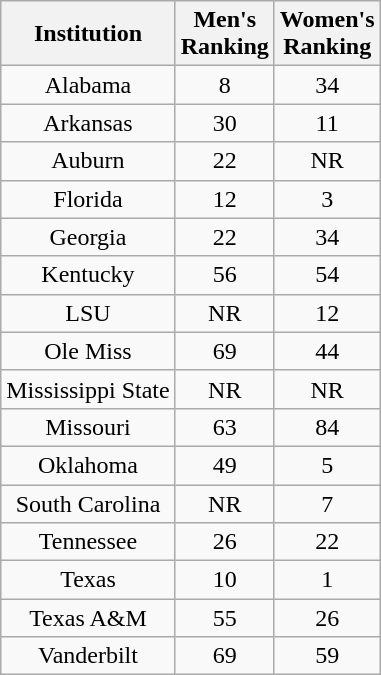<table class="wikitable sortable" style="text-align: center;">
<tr>
<th scope="col">Institution</th>
<th data-sort-type="number" scope="col">Men's<br>Ranking</th>
<th data-sort-type="number" scope="col">Women's<br>Ranking</th>
</tr>
<tr>
<td>Alabama</td>
<td>8</td>
<td>34</td>
</tr>
<tr>
<td>Arkansas</td>
<td>30</td>
<td>11</td>
</tr>
<tr>
<td>Auburn</td>
<td>22</td>
<td data-sort-value="9999">NR</td>
</tr>
<tr>
<td>Florida</td>
<td>12</td>
<td>3</td>
</tr>
<tr>
<td>Georgia</td>
<td>22</td>
<td>34</td>
</tr>
<tr>
<td>Kentucky</td>
<td>56</td>
<td>54</td>
</tr>
<tr>
<td>LSU</td>
<td data-sort-value="9999">NR</td>
<td>12</td>
</tr>
<tr>
<td>Ole Miss</td>
<td>69</td>
<td>44</td>
</tr>
<tr>
<td>Mississippi State</td>
<td data-sort-value="9999">NR</td>
<td data-sort-value="9999">NR</td>
</tr>
<tr>
<td>Missouri</td>
<td>63</td>
<td>84</td>
</tr>
<tr>
<td>Oklahoma</td>
<td>49</td>
<td>5</td>
</tr>
<tr>
<td>South Carolina</td>
<td data-sort-value="9999">NR</td>
<td>7</td>
</tr>
<tr>
<td>Tennessee</td>
<td>26</td>
<td>22</td>
</tr>
<tr>
<td>Texas</td>
<td>10</td>
<td>1</td>
</tr>
<tr>
<td>Texas A&M</td>
<td>55</td>
<td>26</td>
</tr>
<tr>
<td>Vanderbilt</td>
<td>69</td>
<td>59</td>
</tr>
</table>
